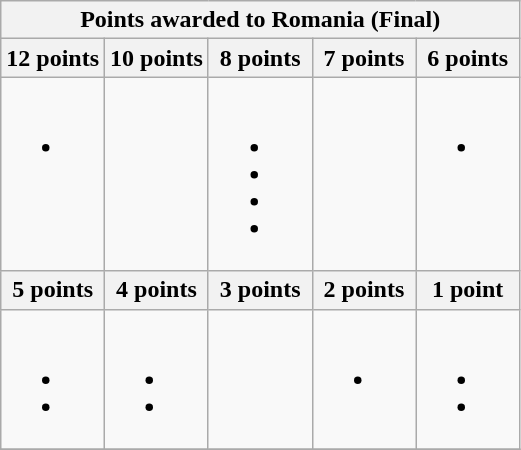<table class="wikitable collapsible collapsed">
<tr>
<th colspan="5">Points awarded to Romania (Final)</th>
</tr>
<tr>
<th width=20%>12 points</th>
<th width=20%>10 points</th>
<th width=20%>8 points</th>
<th width=20%>7 points</th>
<th width=20%>6 points</th>
</tr>
<tr>
<td valign="top"><br><ul><li></li></ul></td>
<td valign="top"></td>
<td valign="top"><br><ul><li></li><li></li><li></li><li></li></ul></td>
<td valign="top"></td>
<td valign="top"><br><ul><li></li></ul></td>
</tr>
<tr>
<th width=20%>5 points</th>
<th width=20%>4 points</th>
<th width=20%>3 points</th>
<th width=20%>2 points</th>
<th width=20%>1 point</th>
</tr>
<tr>
<td valign="top"><br><ul><li></li><li></li></ul></td>
<td valign="top"><br><ul><li></li><li></li></ul></td>
<td valign="top"></td>
<td valign="top"><br><ul><li></li></ul></td>
<td valign="top"><br><ul><li></li><li></li></ul></td>
</tr>
<tr>
</tr>
</table>
